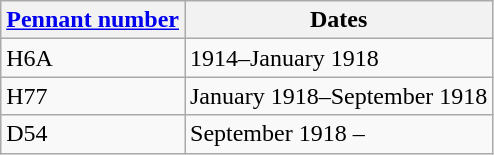<table class="wikitable">
<tr>
<th><a href='#'>Pennant number</a></th>
<th>Dates</th>
</tr>
<tr>
<td>H6A</td>
<td>1914–January 1918</td>
</tr>
<tr>
<td>H77</td>
<td>January 1918–September 1918</td>
</tr>
<tr>
<td>D54</td>
<td>September 1918 –</td>
</tr>
</table>
